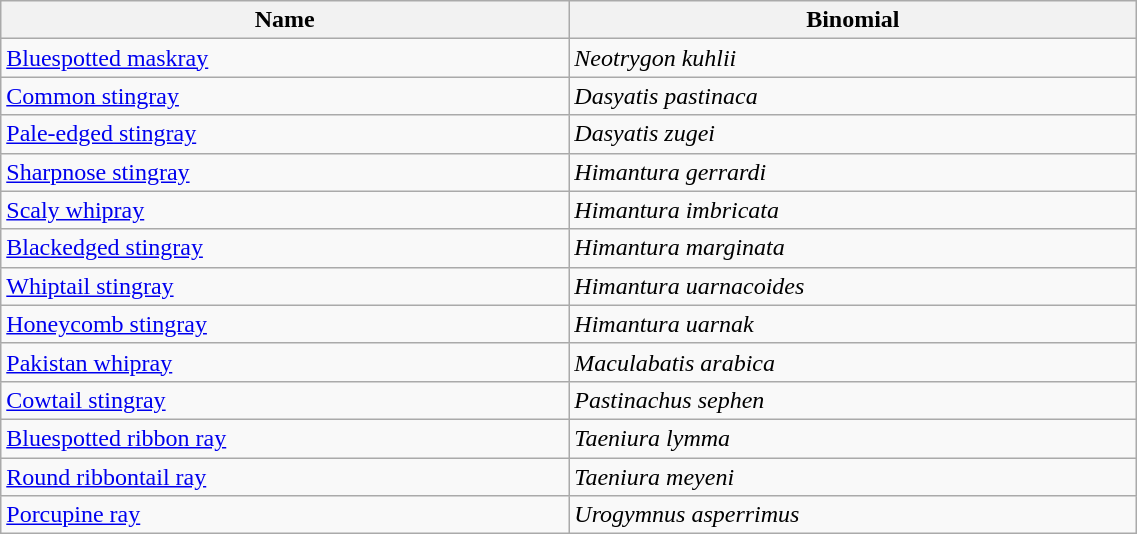<table width=60% class="wikitable">
<tr>
<th width=20%>Name</th>
<th width=20%>Binomial</th>
</tr>
<tr>
<td><a href='#'>Bluespotted maskray</a><br></td>
<td><em>Neotrygon kuhlii</em></td>
</tr>
<tr>
<td><a href='#'>Common stingray</a><br></td>
<td><em>Dasyatis pastinaca</em></td>
</tr>
<tr>
<td><a href='#'>Pale-edged stingray</a><br></td>
<td><em>Dasyatis zugei</em></td>
</tr>
<tr>
<td><a href='#'>Sharpnose stingray</a><br></td>
<td><em>Himantura gerrardi</em></td>
</tr>
<tr>
<td><a href='#'>Scaly whipray</a><br></td>
<td><em>Himantura imbricata</em></td>
</tr>
<tr>
<td><a href='#'>Blackedged stingray</a></td>
<td><em>Himantura marginata</em></td>
</tr>
<tr>
<td><a href='#'>Whiptail stingray</a><br></td>
<td><em>Himantura uarnacoides</em></td>
</tr>
<tr>
<td><a href='#'>Honeycomb stingray</a><br></td>
<td><em>Himantura uarnak</em></td>
</tr>
<tr>
<td><a href='#'>Pakistan whipray</a></td>
<td><em>Maculabatis arabica</em></td>
</tr>
<tr>
<td><a href='#'>Cowtail stingray</a><br></td>
<td><em>Pastinachus sephen</em></td>
</tr>
<tr>
<td><a href='#'>Bluespotted ribbon ray</a><br></td>
<td><em>Taeniura lymma</em></td>
</tr>
<tr>
<td><a href='#'>Round ribbontail ray</a><br></td>
<td><em>Taeniura meyeni</em></td>
</tr>
<tr>
<td><a href='#'>Porcupine ray</a><br></td>
<td><em>Urogymnus asperrimus</em></td>
</tr>
</table>
